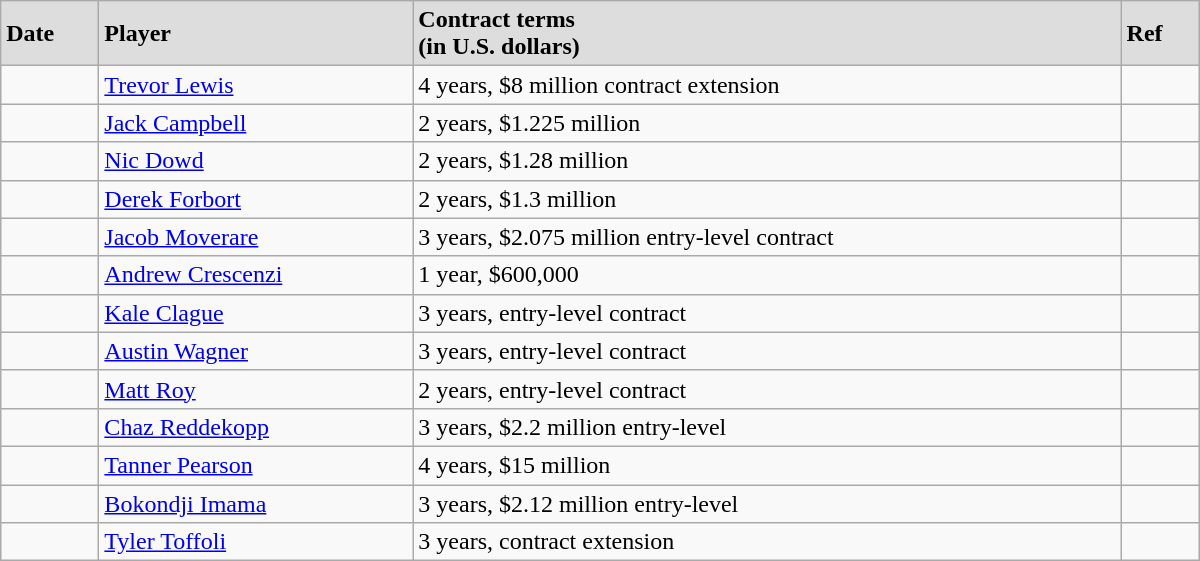<table class="wikitable" style="border-collapse: collapse; width: 50em; padding: 3;">
<tr style="background:#ddd;">
<td><strong>Date</strong></td>
<td><strong>Player</strong></td>
<td><strong>Contract terms</strong><br><strong>(in U.S. dollars)</strong></td>
<td><strong>Ref</strong></td>
</tr>
<tr>
<td></td>
<td><a href='#'>Trevor Lewis</a></td>
<td>4 years, $8 million contract extension</td>
<td></td>
</tr>
<tr>
<td></td>
<td><a href='#'>Jack Campbell</a></td>
<td>2 years, $1.225 million</td>
<td></td>
</tr>
<tr>
<td></td>
<td><a href='#'>Nic Dowd</a></td>
<td>2 years, $1.28 million</td>
<td></td>
</tr>
<tr>
<td></td>
<td><a href='#'>Derek Forbort</a></td>
<td>2 years, $1.3 million</td>
<td></td>
</tr>
<tr>
<td></td>
<td><a href='#'>Jacob Moverare</a></td>
<td>3 years, $2.075 million entry-level contract</td>
<td></td>
</tr>
<tr>
<td></td>
<td><a href='#'>Andrew Crescenzi</a></td>
<td>1 year, $600,000</td>
<td></td>
</tr>
<tr>
<td></td>
<td><a href='#'>Kale Clague</a></td>
<td>3 years, entry-level contract</td>
<td></td>
</tr>
<tr>
<td></td>
<td><a href='#'>Austin Wagner</a></td>
<td>3 years, entry-level contract</td>
<td></td>
</tr>
<tr>
<td></td>
<td><a href='#'>Matt Roy</a></td>
<td>2 years, entry-level contract</td>
<td></td>
</tr>
<tr>
<td></td>
<td><a href='#'>Chaz Reddekopp</a></td>
<td>3 years, $2.2 million entry-level</td>
<td></td>
</tr>
<tr>
<td></td>
<td><a href='#'>Tanner Pearson</a></td>
<td>4 years, $15 million</td>
<td></td>
</tr>
<tr>
<td></td>
<td><a href='#'>Bokondji Imama</a></td>
<td>3 years, $2.12 million entry-level</td>
<td></td>
</tr>
<tr>
<td></td>
<td><a href='#'>Tyler Toffoli</a></td>
<td>3 years, contract extension</td>
<td></td>
</tr>
</table>
